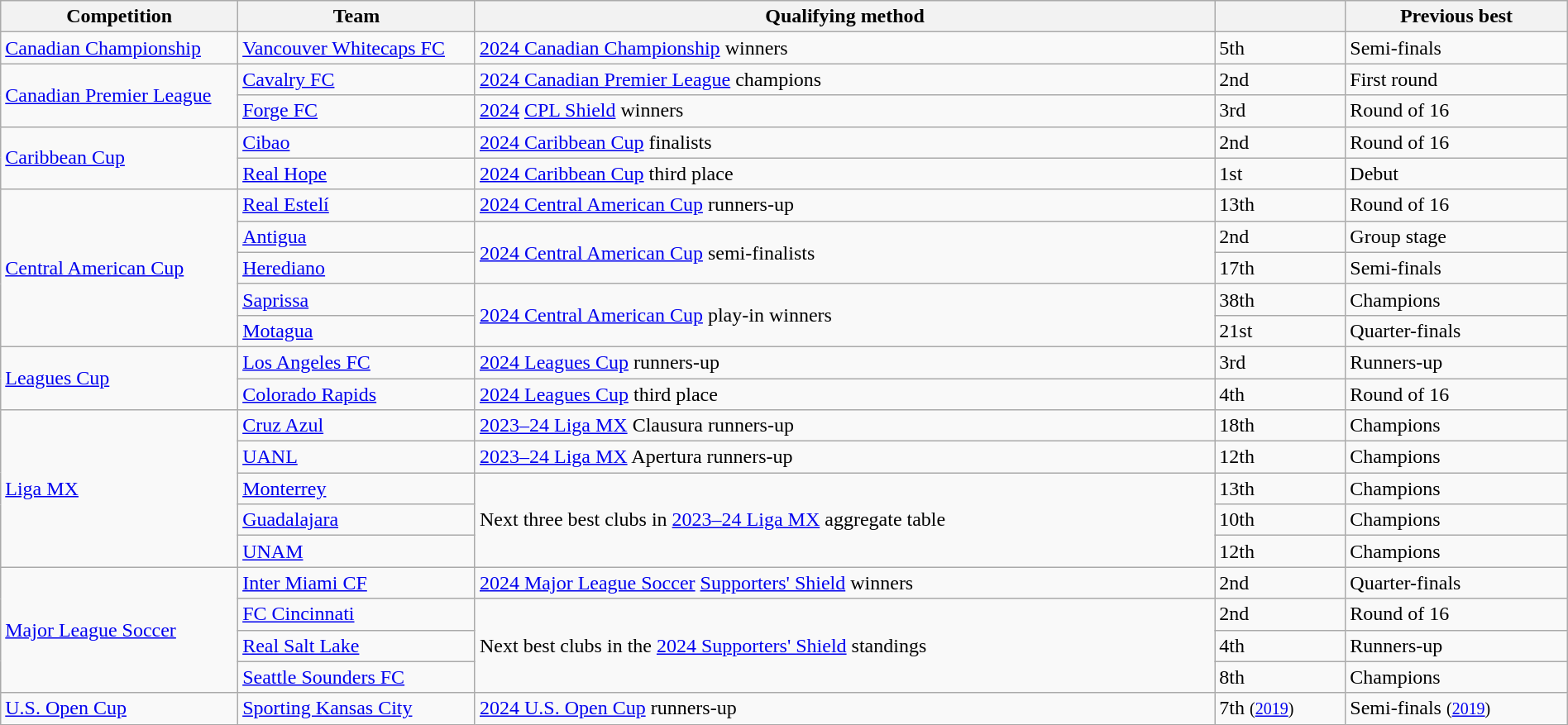<table class="wikitable" style="table-layout:fixed; width:100%;">
<tr>
<th width=15%>Competition</th>
<th width=15%>Team</th>
<th width=48%>Qualifying method</th>
<th width=8%> </th>
<th width=14%>Previous best </th>
</tr>
<tr>
<td><a href='#'>Canadian Championship</a><br></td>
<td> <a href='#'>Vancouver Whitecaps FC</a></td>
<td><a href='#'>2024 Canadian Championship</a> winners</td>
<td>5th </td>
<td>Semi-finals </td>
</tr>
<tr>
<td rowspan=2><a href='#'>Canadian Premier League</a><br></td>
<td> <a href='#'>Cavalry FC</a></td>
<td><a href='#'>2024 Canadian Premier League</a> champions</td>
<td>2nd </td>
<td>First round </td>
</tr>
<tr>
<td> <a href='#'>Forge FC</a></td>
<td><a href='#'>2024</a> <a href='#'>CPL Shield</a> winners</td>
<td>3rd </td>
<td>Round of 16 </td>
</tr>
<tr>
<td rowspan=2><a href='#'>Caribbean Cup</a><br></td>
<td> <a href='#'>Cibao</a></td>
<td><a href='#'>2024 Caribbean Cup</a> finalists</td>
<td>2nd </td>
<td>Round of 16 </td>
</tr>
<tr>
<td> <a href='#'>Real Hope</a></td>
<td><a href='#'>2024 Caribbean Cup</a> third place</td>
<td>1st</td>
<td>Debut</td>
</tr>
<tr>
<td rowspan=5><a href='#'>Central American Cup</a><br></td>
<td> <a href='#'>Real Estelí</a></td>
<td><a href='#'>2024 Central American Cup</a> runners-up</td>
<td>13th </td>
<td>Round of 16 </td>
</tr>
<tr>
<td> <a href='#'>Antigua</a></td>
<td rowspan="2"><a href='#'>2024 Central American Cup</a> semi-finalists</td>
<td>2nd </td>
<td>Group stage </td>
</tr>
<tr>
<td> <a href='#'>Herediano</a></td>
<td>17th </td>
<td>Semi-finals </td>
</tr>
<tr>
<td> <a href='#'>Saprissa</a></td>
<td rowspan="2"><a href='#'>2024 Central American Cup</a> play-in winners</td>
<td>38th </td>
<td>Champions </td>
</tr>
<tr>
<td> <a href='#'>Motagua</a></td>
<td>21st </td>
<td>Quarter-finals </td>
</tr>
<tr>
<td rowspan=2><a href='#'>Leagues Cup</a><br></td>
<td> <a href='#'>Los Angeles FC</a></td>
<td><a href='#'>2024 Leagues Cup</a> runners-up</td>
<td>3rd </td>
<td>Runners-up </td>
</tr>
<tr>
<td> <a href='#'>Colorado Rapids</a></td>
<td><a href='#'>2024 Leagues Cup</a> third place</td>
<td>4th </td>
<td>Round of 16 </td>
</tr>
<tr>
<td rowspan=5><a href='#'>Liga MX</a><br></td>
<td> <a href='#'>Cruz Azul</a></td>
<td><a href='#'>2023–24 Liga MX</a> Clausura runners-up</td>
<td>18th </td>
<td>Champions </td>
</tr>
<tr>
<td> <a href='#'>UANL</a></td>
<td><a href='#'>2023–24 Liga MX</a> Apertura runners-up</td>
<td>12th </td>
<td>Champions </td>
</tr>
<tr>
<td> <a href='#'>Monterrey</a></td>
<td rowspan="3">Next three best clubs in <a href='#'>2023–24 Liga MX</a> aggregate table</td>
<td>13th </td>
<td>Champions </td>
</tr>
<tr>
<td> <a href='#'>Guadalajara</a></td>
<td>10th </td>
<td>Champions </td>
</tr>
<tr>
<td> <a href='#'>UNAM</a></td>
<td>12th </td>
<td>Champions </td>
</tr>
<tr>
<td rowspan=4><a href='#'>Major League Soccer</a><br></td>
<td> <a href='#'>Inter Miami CF</a></td>
<td><a href='#'>2024 Major League Soccer</a> <a href='#'>Supporters' Shield</a> winners</td>
<td>2nd </td>
<td>Quarter-finals </td>
</tr>
<tr>
<td> <a href='#'>FC Cincinnati</a></td>
<td rowspan="3">Next best clubs in the <a href='#'>2024 Supporters' Shield</a> standings</td>
<td>2nd </td>
<td>Round of 16 </td>
</tr>
<tr>
<td> <a href='#'>Real Salt Lake</a></td>
<td>4th </td>
<td>Runners-up </td>
</tr>
<tr>
<td> <a href='#'>Seattle Sounders FC</a></td>
<td>8th </td>
<td>Champions </td>
</tr>
<tr>
<td><a href='#'>U.S. Open Cup</a><br></td>
<td> <a href='#'>Sporting Kansas City</a></td>
<td><a href='#'>2024 U.S. Open Cup</a> runners-up</td>
<td>7th <small>(<a href='#'>2019</a>)</small></td>
<td>Semi-finals <small>(<a href='#'>2019</a>)</small></td>
</tr>
</table>
